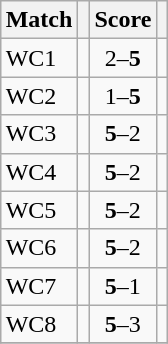<table class="wikitable" style="font-size: 100%; margin: 1em auto 1em auto;">
<tr>
<th>Match</th>
<th></th>
<th>Score</th>
<th></th>
</tr>
<tr>
<td>WC1</td>
<td></td>
<td align="center">2–<strong>5</strong></td>
<td><strong></strong></td>
</tr>
<tr>
<td>WC2</td>
<td></td>
<td align="center">1–<strong>5</strong></td>
<td><strong></strong></td>
</tr>
<tr>
<td>WC3</td>
<td><strong></strong></td>
<td align="center"><strong>5</strong>–2</td>
<td></td>
</tr>
<tr>
<td>WC4</td>
<td><strong></strong></td>
<td align="center"><strong>5</strong>–2</td>
<td></td>
</tr>
<tr>
<td>WC5</td>
<td><strong></strong></td>
<td align="center"><strong>5</strong>–2</td>
<td></td>
</tr>
<tr>
<td>WC6</td>
<td><strong></strong></td>
<td align="center"><strong>5</strong>–2</td>
<td></td>
</tr>
<tr>
<td>WC7</td>
<td><strong></strong></td>
<td align="center"><strong>5</strong>–1</td>
<td></td>
</tr>
<tr>
<td>WC8</td>
<td><strong></strong></td>
<td align="center"><strong>5</strong>–3</td>
<td></td>
</tr>
<tr>
</tr>
</table>
